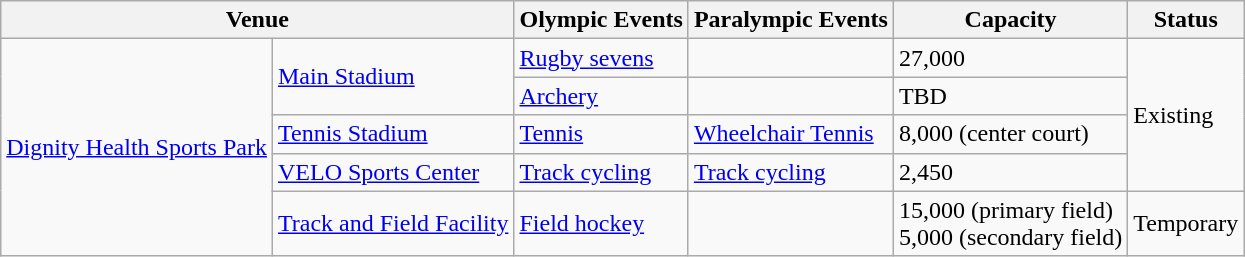<table class="sortable wikitable">
<tr>
<th colspan="2">Venue</th>
<th>Olympic Events</th>
<th>Paralympic Events</th>
<th>Capacity</th>
<th>Status</th>
</tr>
<tr>
<td rowspan="5"><a href='#'>Dignity Health Sports Park</a><br></td>
<td rowspan="2"><a href='#'>Main Stadium</a><br></td>
<td><a href='#'>Rugby sevens</a></td>
<td></td>
<td>27,000</td>
<td rowspan="4">Existing</td>
</tr>
<tr>
<td><a href='#'>Archery</a></td>
<td></td>
<td>TBD</td>
</tr>
<tr>
<td><a href='#'>Tennis Stadium</a><br></td>
<td><a href='#'>Tennis</a></td>
<td><a href='#'>Wheelchair Tennis</a></td>
<td>8,000 (center court)</td>
</tr>
<tr>
<td><a href='#'>VELO Sports Center</a><br></td>
<td><a href='#'>Track cycling</a></td>
<td><a href='#'>Track cycling</a></td>
<td>2,450</td>
</tr>
<tr>
<td><a href='#'>Track and Field Facility</a><br></td>
<td><a href='#'>Field hockey</a></td>
<td></td>
<td>15,000 (primary field) <br> 5,000 (secondary field)</td>
<td>Temporary</td>
</tr>
</table>
